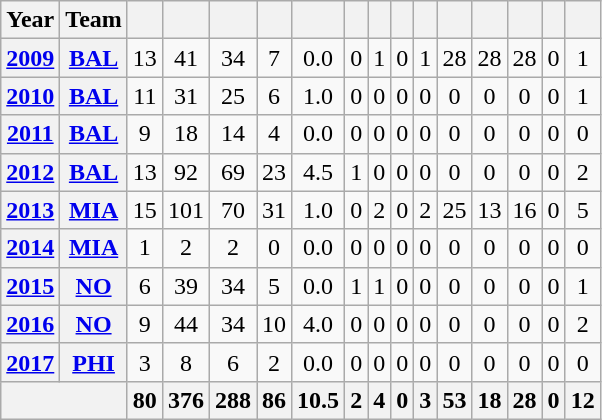<table class="wikitable sortable" style="text-align:center">
<tr>
<th>Year</th>
<th>Team</th>
<th></th>
<th></th>
<th></th>
<th></th>
<th></th>
<th></th>
<th></th>
<th></th>
<th></th>
<th></th>
<th></th>
<th></th>
<th></th>
<th></th>
</tr>
<tr>
<th><a href='#'>2009</a></th>
<th><a href='#'>BAL</a></th>
<td>13</td>
<td>41</td>
<td>34</td>
<td>7</td>
<td>0.0</td>
<td>0</td>
<td>1</td>
<td>0</td>
<td>1</td>
<td>28</td>
<td>28</td>
<td>28</td>
<td>0</td>
<td>1</td>
</tr>
<tr>
<th><a href='#'>2010</a></th>
<th><a href='#'>BAL</a></th>
<td>11</td>
<td>31</td>
<td>25</td>
<td>6</td>
<td>1.0</td>
<td>0</td>
<td>0</td>
<td>0</td>
<td>0</td>
<td>0</td>
<td>0</td>
<td>0</td>
<td>0</td>
<td>1</td>
</tr>
<tr>
<th><a href='#'>2011</a></th>
<th><a href='#'>BAL</a></th>
<td>9</td>
<td>18</td>
<td>14</td>
<td>4</td>
<td>0.0</td>
<td>0</td>
<td>0</td>
<td>0</td>
<td>0</td>
<td>0</td>
<td>0</td>
<td>0</td>
<td>0</td>
<td>0</td>
</tr>
<tr>
<th><a href='#'>2012</a></th>
<th><a href='#'>BAL</a></th>
<td>13</td>
<td>92</td>
<td>69</td>
<td>23</td>
<td>4.5</td>
<td>1</td>
<td>0</td>
<td>0</td>
<td>0</td>
<td>0</td>
<td>0</td>
<td>0</td>
<td>0</td>
<td>2</td>
</tr>
<tr>
<th><a href='#'>2013</a></th>
<th><a href='#'>MIA</a></th>
<td>15</td>
<td>101</td>
<td>70</td>
<td>31</td>
<td>1.0</td>
<td>0</td>
<td>2</td>
<td>0</td>
<td>2</td>
<td>25</td>
<td>13</td>
<td>16</td>
<td>0</td>
<td>5</td>
</tr>
<tr>
<th><a href='#'>2014</a></th>
<th><a href='#'>MIA</a></th>
<td>1</td>
<td>2</td>
<td>2</td>
<td>0</td>
<td>0.0</td>
<td>0</td>
<td>0</td>
<td>0</td>
<td>0</td>
<td>0</td>
<td>0</td>
<td>0</td>
<td>0</td>
<td>0</td>
</tr>
<tr>
<th><a href='#'>2015</a></th>
<th><a href='#'>NO</a></th>
<td>6</td>
<td>39</td>
<td>34</td>
<td>5</td>
<td>0.0</td>
<td>1</td>
<td>1</td>
<td>0</td>
<td>0</td>
<td>0</td>
<td>0</td>
<td>0</td>
<td>0</td>
<td>1</td>
</tr>
<tr>
<th><a href='#'>2016</a></th>
<th><a href='#'>NO</a></th>
<td>9</td>
<td>44</td>
<td>34</td>
<td>10</td>
<td>4.0</td>
<td>0</td>
<td>0</td>
<td>0</td>
<td>0</td>
<td>0</td>
<td>0</td>
<td>0</td>
<td>0</td>
<td>2</td>
</tr>
<tr>
<th><a href='#'>2017</a></th>
<th><a href='#'>PHI</a></th>
<td>3</td>
<td>8</td>
<td>6</td>
<td>2</td>
<td>0.0</td>
<td>0</td>
<td>0</td>
<td>0</td>
<td>0</td>
<td>0</td>
<td>0</td>
<td>0</td>
<td>0</td>
<td>0</td>
</tr>
<tr>
<th colspan="2"></th>
<th>80</th>
<th>376</th>
<th>288</th>
<th>86</th>
<th>10.5</th>
<th>2</th>
<th>4</th>
<th>0</th>
<th>3</th>
<th>53</th>
<th>18</th>
<th>28</th>
<th>0</th>
<th>12</th>
</tr>
</table>
